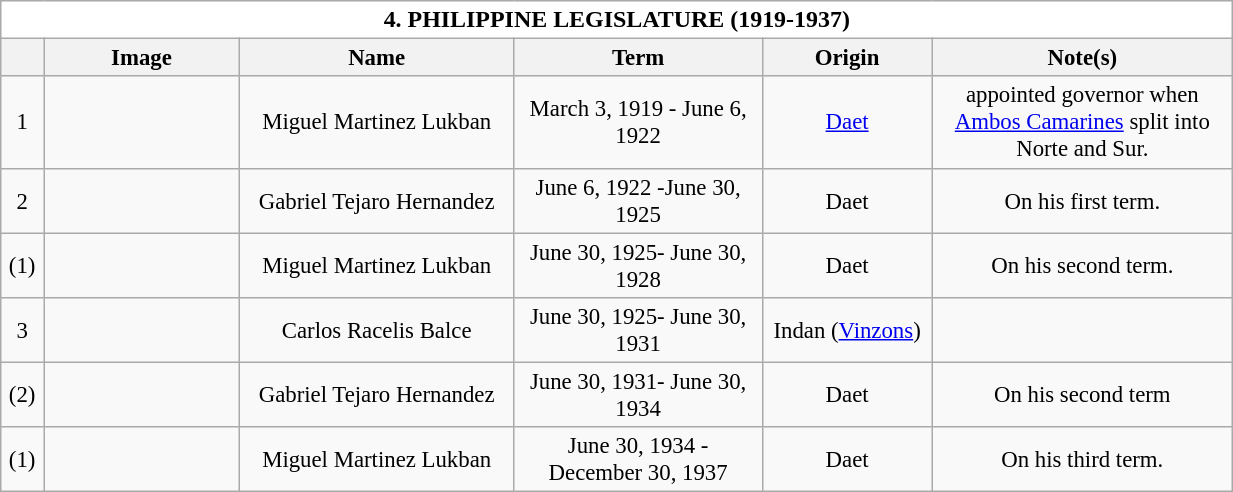<table class="wikitable collapsible collapsed" style="vertical-align:top;text-align:center;font-size:95%;">
<tr>
<th style="background-color:white;font-size:105%;width:51em;" colspan=6>4. PHILIPPINE LEGISLATURE (1919-1937)</th>
</tr>
<tr>
<th style="width: 1em;text-align:center"></th>
<th style="width: 7em;text-align:center">Image</th>
<th style="width: 10em;text-align:center">Name</th>
<th style="width: 9em;text-align:center">Term</th>
<th style="width: 6em;text-align:center">Origin</th>
<th style="width: 11em;text-align:center">Note(s)</th>
</tr>
<tr>
<td>1</td>
<td></td>
<td>Miguel Martinez Lukban</td>
<td>March 3, 1919 - June 6, 1922</td>
<td><a href='#'>Daet</a></td>
<td>appointed governor when <a href='#'>Ambos Camarines</a> split into Norte and Sur.</td>
</tr>
<tr>
<td>2</td>
<td></td>
<td>Gabriel Tejaro Hernandez</td>
<td>June 6, 1922 -June 30, 1925</td>
<td>Daet</td>
<td>On his first term.</td>
</tr>
<tr>
<td>(1)</td>
<td></td>
<td>Miguel Martinez Lukban</td>
<td>June 30, 1925- June 30, 1928</td>
<td>Daet</td>
<td>On his second term.</td>
</tr>
<tr>
<td>3</td>
<td></td>
<td>Carlos Racelis Balce</td>
<td>June 30, 1925- June 30, 1931</td>
<td>Indan (<a href='#'>Vinzons</a>)</td>
<td></td>
</tr>
<tr>
<td>(2)</td>
<td></td>
<td>Gabriel Tejaro Hernandez</td>
<td>June 30, 1931- June 30, 1934</td>
<td>Daet</td>
<td>On his second term</td>
</tr>
<tr>
<td>(1)</td>
<td></td>
<td>Miguel Martinez Lukban</td>
<td>June 30, 1934 - December 30, 1937</td>
<td>Daet</td>
<td>On his third term.</td>
</tr>
</table>
